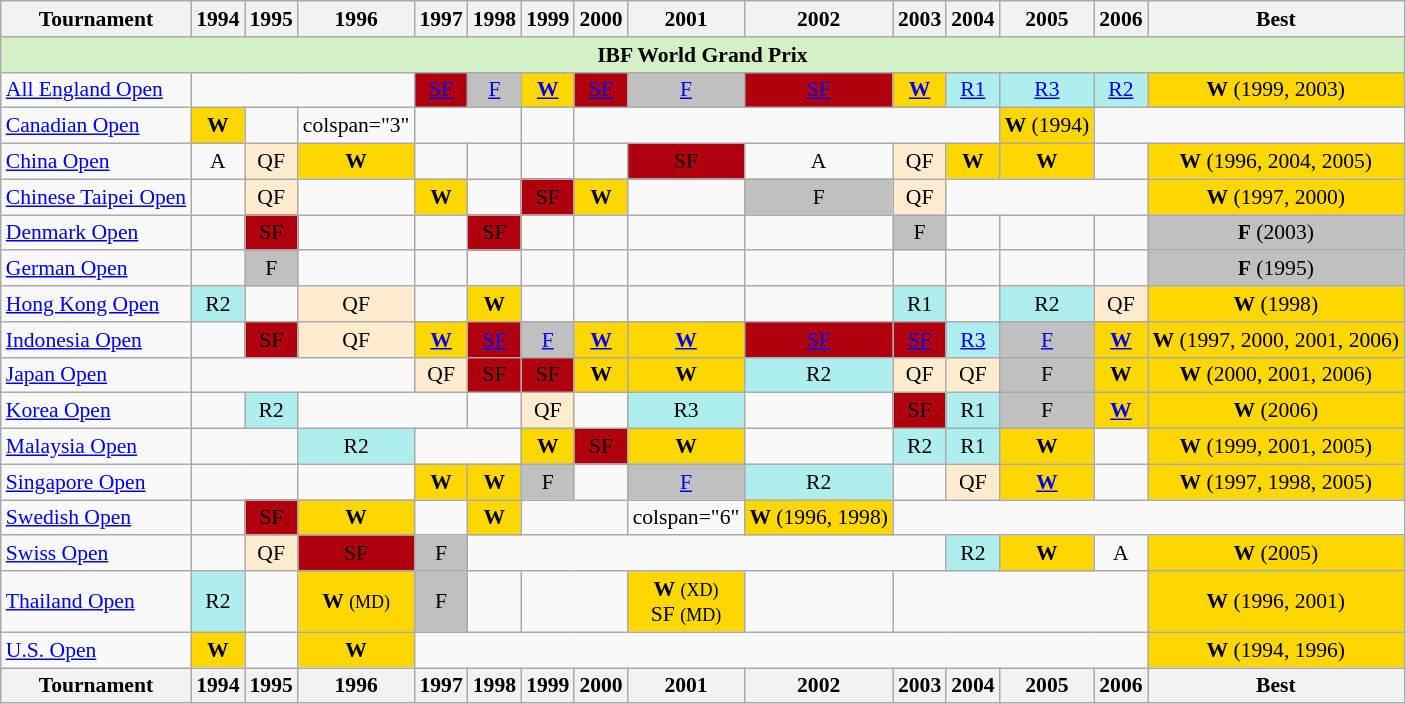<table class="wikitable" style="font-size: 90%; text-align:center">
<tr>
<th>Tournament</th>
<th>1994</th>
<th>1995</th>
<th>1996</th>
<th>1997</th>
<th>1998</th>
<th>1999</th>
<th>2000</th>
<th>2001</th>
<th>2002</th>
<th>2003</th>
<th>2004</th>
<th>2005</th>
<th>2006</th>
<th>Best</th>
</tr>
<tr bgcolor=D4F1C5>
<td colspan=20 align=center><strong>IBF World Grand Prix</strong></td>
</tr>
<tr>
<td align=left><a href='#'>All England Open</a></td>
<td colspan="3"></td>
<td bgcolor=Bronze><a href='#'>SF</a></td>
<td bgcolor=Silver><a href='#'>F</a></td>
<td bgcolor=Gold><a href='#'><strong>W</strong></a></td>
<td bgcolor=Bronze><a href='#'>SF</a></td>
<td bgcolor=Silver><a href='#'>F</a></td>
<td bgcolor=Bronze><a href='#'>SF</a></td>
<td bgcolor=Gold><a href='#'><strong>W</strong></a></td>
<td bgcolor=AFEEEE><a href='#'>R1</a></td>
<td bgcolor=AFEEEE><a href='#'>R3</a></td>
<td bgcolor=AFEEEE><a href='#'>R2</a></td>
<td bgcolor=Gold><strong>W</strong> (1999, 2003)</td>
</tr>
<tr>
<td align=left><a href='#'>Canadian Open</a></td>
<td bgcolor=Gold><strong>W</strong></td>
<td></td>
<td>colspan="3" </td>
<td colspan="2"></td>
<td></td>
<td colspan="5"></td>
<td bgcolor=Gold><strong>W</strong> (1994)</td>
</tr>
<tr>
<td align=left><a href='#'>China Open</a></td>
<td>A</td>
<td bgcolor=FFEBCD>QF</td>
<td bgcolor=Gold><strong>W</strong></td>
<td></td>
<td></td>
<td></td>
<td></td>
<td bgcolor=Bronze>SF</td>
<td>A</td>
<td bgcolor=FFEBCD>QF</td>
<td bgcolor=Gold><strong>W</strong></td>
<td bgcolor=Gold><strong>W</strong></td>
<td></td>
<td bgcolor=Gold><strong>W</strong> (1996, 2004, 2005)</td>
</tr>
<tr>
<td align=left><a href='#'>Chinese Taipei Open</a></td>
<td></td>
<td bgcolor=FFEBCD>QF</td>
<td></td>
<td bgcolor=Gold><strong>W</strong></td>
<td></td>
<td bgcolor=Bronze>SF</td>
<td bgcolor=Gold><strong>W</strong></td>
<td></td>
<td bgcolor=Silver>F</td>
<td bgcolor=FFEBCD>QF</td>
<td colspan="3"></td>
<td bgcolor=Gold><strong>W</strong> (1997, 2000)</td>
</tr>
<tr>
<td align=left><a href='#'>Denmark Open</a></td>
<td></td>
<td bgcolor=Bronze>SF</td>
<td></td>
<td></td>
<td bgcolor=Bronze>SF</td>
<td></td>
<td></td>
<td></td>
<td></td>
<td bgcolor=Silver>F</td>
<td></td>
<td></td>
<td></td>
<td bgcolor=Silver><strong>F</strong> (2003)</td>
</tr>
<tr>
<td align=left><a href='#'>German Open</a></td>
<td></td>
<td bgcolor=Silver>F</td>
<td></td>
<td></td>
<td></td>
<td></td>
<td></td>
<td></td>
<td></td>
<td></td>
<td></td>
<td></td>
<td></td>
<td bgcolor=Silver><strong>F</strong> (1995)</td>
</tr>
<tr>
<td align=left><a href='#'>Hong Kong Open</a></td>
<td bgcolor=AFEEEE>R2</td>
<td></td>
<td bgcolor=FFEBCD>QF</td>
<td></td>
<td bgcolor=Gold><strong>W</strong></td>
<td></td>
<td></td>
<td></td>
<td></td>
<td bgcolor=AFEEEE>R1</td>
<td></td>
<td bgcolor=AFEEEE>R2</td>
<td bgcolor=FFEBCD>QF</td>
<td bgcolor=Gold><strong>W</strong> (1998)</td>
</tr>
<tr>
<td align=left><a href='#'>Indonesia Open</a></td>
<td></td>
<td bgcolor=Bronze>SF</td>
<td bgcolor=FFEBCD>QF</td>
<td bgcolor=Gold><a href='#'><strong>W</strong></a></td>
<td bgcolor=Bronze><a href='#'>SF</a></td>
<td bgcolor=Silver><a href='#'>F</a></td>
<td bgcolor=Gold><a href='#'><strong>W</strong></a></td>
<td bgcolor=Gold><a href='#'><strong>W</strong></a></td>
<td bgcolor=Bronze><a href='#'>SF</a></td>
<td bgcolor=Bronze><a href='#'>SF</a></td>
<td bgcolor=AFEEEE><a href='#'>R3</a></td>
<td bgcolor=Silver><a href='#'>F</a></td>
<td bgcolor=Gold><a href='#'><strong>W</strong></a></td>
<td bgcolor=Gold><strong>W</strong> (1997, 2000, 2001, 2006)</td>
</tr>
<tr>
<td align=left><a href='#'>Japan Open</a></td>
<td colspan="3"></td>
<td bgcolor=FFEBCD>QF</td>
<td bgcolor=Bronze>SF</td>
<td bgcolor=Bronze>SF</td>
<td bgcolor=Gold><strong>W</strong></td>
<td bgcolor=Gold><strong>W</strong></td>
<td bgcolor=AFEEEE>R2</td>
<td bgcolor=FFEBCD>QF</td>
<td bgcolor=FFEBCD>QF</td>
<td bgcolor=Silver>F</td>
<td bgcolor=Gold><strong>W</strong></td>
<td bgcolor=Gold><strong>W</strong> (2000, 2001, 2006)</td>
</tr>
<tr>
<td align=left><a href='#'>Korea Open</a></td>
<td></td>
<td bgcolor=AFEEEE>R2</td>
<td colspan="2"></td>
<td></td>
<td bgcolor=FFEBCD>QF</td>
<td></td>
<td bgcolor=AFEEEE>R3</td>
<td></td>
<td bgcolor=Bronze>SF</td>
<td bgcolor=AFEEEE>R1</td>
<td bgcolor=Silver>F</td>
<td bgcolor=Gold><a href='#'><strong>W</strong></a></td>
<td bgcolor=Gold><strong>W</strong> (2006)</td>
</tr>
<tr>
<td align=left><a href='#'>Malaysia Open</a></td>
<td colspan="2"></td>
<td bgcolor=AFEEEE>R2</td>
<td colspan="2"></td>
<td bgcolor=Gold><strong>W</strong></td>
<td bgcolor=Bronze>SF</td>
<td bgcolor=Gold><strong>W</strong></td>
<td></td>
<td bgcolor=AFEEEE>R2</td>
<td bgcolor=AFEEEE>R1</td>
<td bgcolor=Gold><strong>W</strong></td>
<td></td>
<td bgcolor=Gold><strong>W</strong> (1999, 2001, 2005)</td>
</tr>
<tr>
<td align=left><a href='#'>Singapore Open</a></td>
<td colspan="2"></td>
<td></td>
<td bgcolor=Gold><strong>W</strong></td>
<td bgcolor=Gold><strong>W</strong></td>
<td bgcolor=Silver>F</td>
<td></td>
<td bgcolor=Silver><a href='#'>F</a></td>
<td bgcolor=AFEEEE>R2</td>
<td></td>
<td bgcolor=FFEBCD>QF</td>
<td bgcolor=Gold><a href='#'><strong>W</strong></a></td>
<td></td>
<td bgcolor=Gold><strong>W</strong> (1997, 1998, 2005)</td>
</tr>
<tr>
<td align=left><a href='#'>Swedish Open</a></td>
<td></td>
<td bgcolor=Bronze>SF</td>
<td bgcolor=Gold><strong>W</strong></td>
<td></td>
<td bgcolor=Gold><strong>W</strong></td>
<td colspan="2"></td>
<td>colspan="6" </td>
<td bgcolor=Gold><strong>W</strong> (1996, 1998)</td>
</tr>
<tr>
<td align=left><a href='#'>Swiss Open</a></td>
<td></td>
<td bgcolor=FFEBCD>QF</td>
<td bgcolor=Bronze>SF</td>
<td bgcolor=Silver>F</td>
<td colspan="6"></td>
<td bgcolor=AFEEEE>R2</td>
<td bgcolor=Gold><strong>W</strong></td>
<td>A</td>
<td bgcolor=Gold><strong>W</strong> (2005)</td>
</tr>
<tr>
<td align=left><a href='#'>Thailand Open</a></td>
<td bgcolor=AFEEEE>R2</td>
<td></td>
<td bgcolor=Gold><strong>W</strong> <small>(MD)</small></td>
<td bgcolor=Silver>F</td>
<td></td>
<td colspan="2"></td>
<td bgcolor=Gold><strong>W</strong> <small>(XD)</small><br>SF <small>(MD)</small></td>
<td></td>
<td colspan="4"></td>
<td bgcolor=Gold><strong>W</strong> (1996, 2001)</td>
</tr>
<tr>
<td align=left><a href='#'>U.S. Open</a></td>
<td bgcolor=Gold><strong>W</strong></td>
<td></td>
<td bgcolor=Gold><strong>W</strong></td>
<td colspan="10"></td>
<td bgcolor=Gold><strong>W</strong> (1994, 1996)</td>
</tr>
<tr>
<th>Tournament</th>
<th>1994</th>
<th>1995</th>
<th>1996</th>
<th>1997</th>
<th>1998</th>
<th>1999</th>
<th>2000</th>
<th>2001</th>
<th>2002</th>
<th>2003</th>
<th>2004</th>
<th>2005</th>
<th>2006</th>
<th>Best</th>
</tr>
</table>
